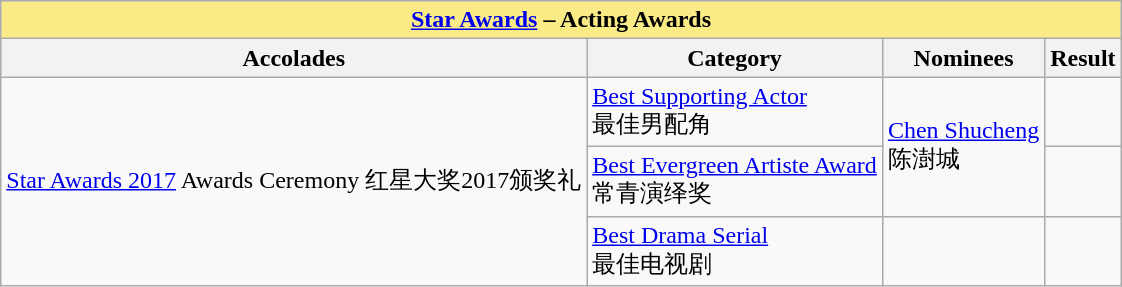<table class="wikitable sortable">
<tr>
<th colspan="4" - style="background:#FAEB86;" align="center"><a href='#'>Star Awards</a> – Acting Awards</th>
</tr>
<tr>
<th>Accolades</th>
<th>Category</th>
<th>Nominees</th>
<th>Result</th>
</tr>
<tr>
<td rowspan="3"><a href='#'>Star Awards 2017</a> Awards Ceremony 红星大奖2017颁奖礼</td>
<td><a href='#'>Best Supporting Actor</a> <br> 最佳男配角</td>
<td rowspan="2"><a href='#'>Chen Shucheng</a> <br> 陈澍城</td>
<td></td>
</tr>
<tr>
<td><a href='#'>Best Evergreen Artiste Award</a> <br> 常青演绎奖</td>
<td></td>
</tr>
<tr>
<td><a href='#'>Best Drama Serial</a> <br> 最佳电视剧</td>
<td></td>
<td></td>
</tr>
</table>
